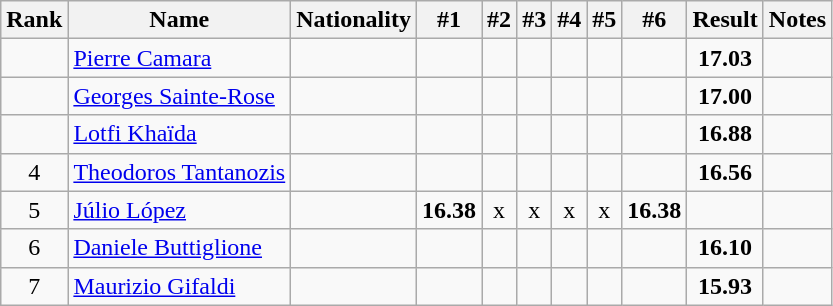<table class="wikitable sortable" style="text-align:center">
<tr>
<th>Rank</th>
<th>Name</th>
<th>Nationality</th>
<th>#1</th>
<th>#2</th>
<th>#3</th>
<th>#4</th>
<th>#5</th>
<th>#6</th>
<th>Result</th>
<th>Notes</th>
</tr>
<tr>
<td></td>
<td align=left><a href='#'>Pierre Camara</a></td>
<td align=left></td>
<td></td>
<td></td>
<td></td>
<td></td>
<td></td>
<td></td>
<td><strong>17.03</strong></td>
<td></td>
</tr>
<tr>
<td></td>
<td align=left><a href='#'>Georges Sainte-Rose</a></td>
<td align=left></td>
<td></td>
<td></td>
<td></td>
<td></td>
<td></td>
<td></td>
<td><strong>17.00</strong></td>
<td></td>
</tr>
<tr>
<td></td>
<td align=left><a href='#'>Lotfi Khaïda</a></td>
<td align=left></td>
<td></td>
<td></td>
<td></td>
<td></td>
<td></td>
<td></td>
<td><strong>16.88</strong></td>
<td></td>
</tr>
<tr>
<td>4</td>
<td align=left><a href='#'>Theodoros Tantanozis</a></td>
<td align=left></td>
<td></td>
<td></td>
<td></td>
<td></td>
<td></td>
<td></td>
<td><strong>16.56</strong></td>
<td></td>
</tr>
<tr>
<td>5</td>
<td align=left><a href='#'>Júlio López</a></td>
<td align=left></td>
<td><strong>16.38</strong></td>
<td>x</td>
<td>x</td>
<td>x</td>
<td>x</td>
<td><strong>16.38</strong></td>
<td></td>
</tr>
<tr>
<td>6</td>
<td align=left><a href='#'>Daniele Buttiglione</a></td>
<td align=left></td>
<td></td>
<td></td>
<td></td>
<td></td>
<td></td>
<td></td>
<td><strong>16.10</strong></td>
<td></td>
</tr>
<tr>
<td>7</td>
<td align=left><a href='#'>Maurizio Gifaldi</a></td>
<td align=left></td>
<td></td>
<td></td>
<td></td>
<td></td>
<td></td>
<td></td>
<td><strong>15.93</strong></td>
<td></td>
</tr>
</table>
